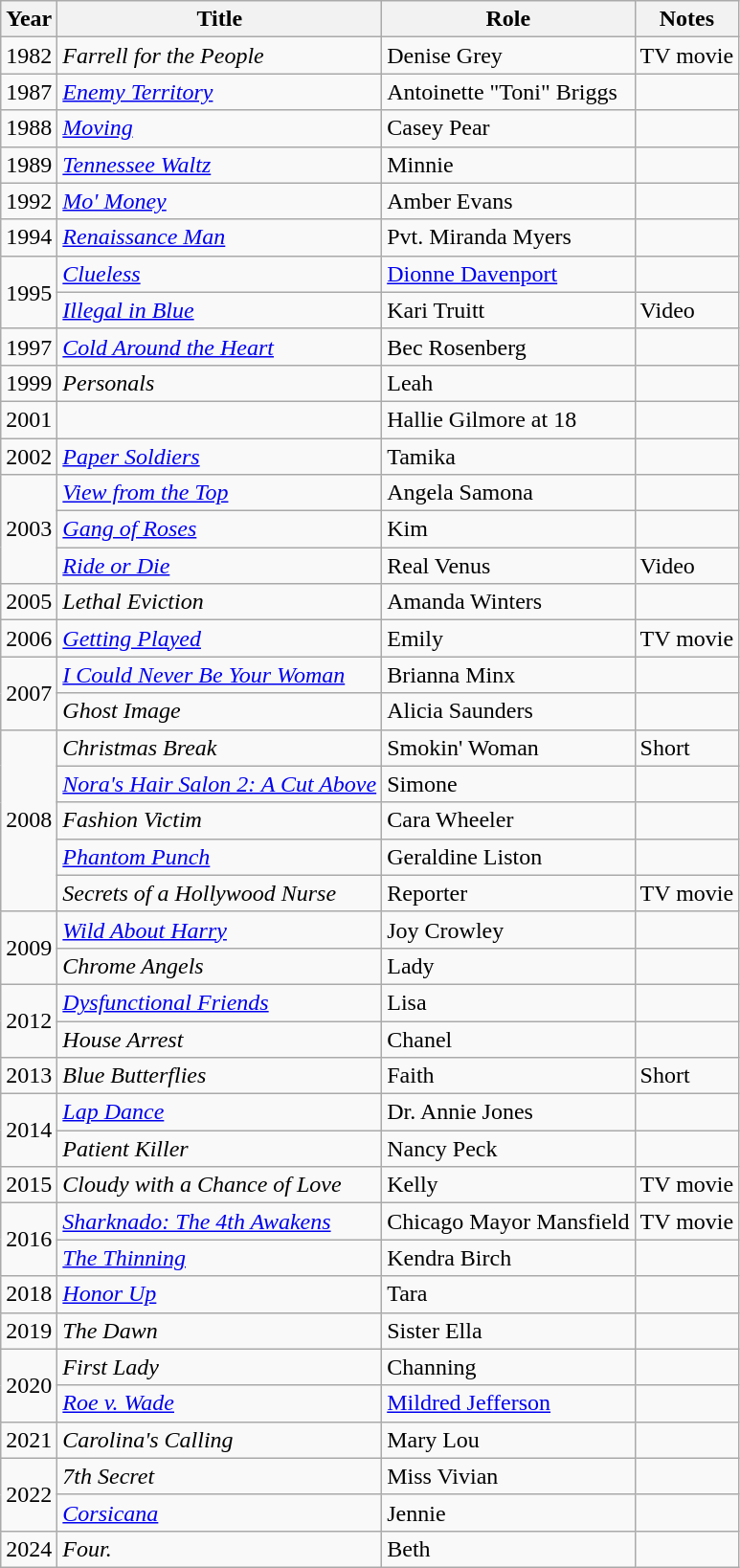<table class="wikitable sortable">
<tr>
<th>Year</th>
<th>Title</th>
<th>Role</th>
<th>Notes</th>
</tr>
<tr>
<td>1982</td>
<td><em>Farrell for the People</em></td>
<td>Denise Grey</td>
<td>TV movie</td>
</tr>
<tr>
<td>1987</td>
<td><em><a href='#'>Enemy Territory</a></em></td>
<td>Antoinette "Toni" Briggs</td>
<td></td>
</tr>
<tr>
<td>1988</td>
<td><em><a href='#'>Moving</a></em></td>
<td>Casey Pear</td>
</tr>
<tr>
<td>1989</td>
<td><em><a href='#'>Tennessee Waltz</a></em></td>
<td>Minnie</td>
<td></td>
</tr>
<tr>
<td>1992</td>
<td><em><a href='#'>Mo' Money</a></em></td>
<td>Amber Evans</td>
<td></td>
</tr>
<tr>
<td>1994</td>
<td><em><a href='#'>Renaissance Man</a></em></td>
<td>Pvt. Miranda Myers</td>
<td></td>
</tr>
<tr>
<td rowspan=2>1995</td>
<td><em><a href='#'>Clueless</a></em></td>
<td><a href='#'>Dionne Davenport</a></td>
<td></td>
</tr>
<tr>
<td><em><a href='#'>Illegal in Blue</a></em></td>
<td>Kari Truitt</td>
<td>Video</td>
</tr>
<tr>
<td>1997</td>
<td><em><a href='#'>Cold Around the Heart</a></em></td>
<td>Bec Rosenberg</td>
<td></td>
</tr>
<tr>
<td>1999</td>
<td><em>Personals</em></td>
<td>Leah</td>
<td></td>
</tr>
<tr>
<td>2001</td>
<td><em></em></td>
<td>Hallie Gilmore at 18</td>
<td></td>
</tr>
<tr>
<td>2002</td>
<td><em><a href='#'>Paper Soldiers</a></em></td>
<td>Tamika</td>
<td></td>
</tr>
<tr>
<td rowspan=3>2003</td>
<td><em><a href='#'>View from the Top</a></em></td>
<td>Angela Samona</td>
<td></td>
</tr>
<tr>
<td><em><a href='#'>Gang of Roses</a></em></td>
<td>Kim</td>
<td></td>
</tr>
<tr>
<td><em><a href='#'>Ride or Die</a></em></td>
<td>Real Venus</td>
<td>Video</td>
</tr>
<tr>
<td>2005</td>
<td><em>Lethal Eviction</em></td>
<td>Amanda Winters</td>
<td></td>
</tr>
<tr>
<td>2006</td>
<td><em><a href='#'>Getting Played</a></em></td>
<td>Emily</td>
<td>TV movie</td>
</tr>
<tr>
<td rowspan=2>2007</td>
<td><em><a href='#'>I Could Never Be Your Woman</a></em></td>
<td>Brianna Minx</td>
<td></td>
</tr>
<tr>
<td><em>Ghost Image</em></td>
<td>Alicia Saunders</td>
<td></td>
</tr>
<tr>
<td rowspan=5>2008</td>
<td><em>Christmas Break</em></td>
<td>Smokin' Woman</td>
<td>Short</td>
</tr>
<tr>
<td><em><a href='#'>Nora's Hair Salon 2: A Cut Above</a></em></td>
<td>Simone</td>
<td></td>
</tr>
<tr>
<td><em>Fashion Victim</em></td>
<td>Cara Wheeler</td>
<td></td>
</tr>
<tr>
<td><em><a href='#'>Phantom Punch</a></em></td>
<td>Geraldine Liston</td>
<td></td>
</tr>
<tr>
<td><em>Secrets of a Hollywood Nurse</em></td>
<td>Reporter</td>
<td>TV movie</td>
</tr>
<tr>
<td rowspan=2>2009</td>
<td><em><a href='#'>Wild About Harry</a></em></td>
<td>Joy Crowley</td>
<td></td>
</tr>
<tr>
<td><em>Chrome Angels</em></td>
<td>Lady</td>
<td></td>
</tr>
<tr>
<td rowspan=2>2012</td>
<td><em><a href='#'>Dysfunctional Friends</a></em></td>
<td>Lisa</td>
<td></td>
</tr>
<tr>
<td><em>House Arrest</em></td>
<td>Chanel</td>
<td></td>
</tr>
<tr>
<td>2013</td>
<td><em>Blue Butterflies</em></td>
<td>Faith</td>
<td>Short</td>
</tr>
<tr>
<td rowspan=2>2014</td>
<td><em><a href='#'>Lap Dance</a></em></td>
<td>Dr. Annie Jones</td>
<td></td>
</tr>
<tr>
<td><em>Patient Killer</em></td>
<td>Nancy Peck</td>
<td></td>
</tr>
<tr>
<td>2015</td>
<td><em>Cloudy with a Chance of Love</em></td>
<td>Kelly</td>
<td>TV movie</td>
</tr>
<tr>
<td rowspan=2>2016</td>
<td><em><a href='#'>Sharknado: The 4th Awakens</a></em></td>
<td>Chicago Mayor Mansfield</td>
<td>TV movie</td>
</tr>
<tr>
<td><em><a href='#'>The Thinning</a></em></td>
<td>Kendra Birch</td>
<td></td>
</tr>
<tr>
<td>2018</td>
<td><em><a href='#'>Honor Up</a></em></td>
<td>Tara</td>
<td></td>
</tr>
<tr>
<td>2019</td>
<td><em>The Dawn</em></td>
<td>Sister Ella</td>
<td></td>
</tr>
<tr>
<td rowspan=2>2020</td>
<td><em>First Lady</em></td>
<td>Channing</td>
<td></td>
</tr>
<tr>
<td><em><a href='#'>Roe v. Wade</a></em></td>
<td><a href='#'>Mildred Jefferson</a></td>
<td></td>
</tr>
<tr>
<td>2021</td>
<td><em>Carolina's Calling</em></td>
<td>Mary Lou</td>
<td></td>
</tr>
<tr>
<td rowspan=2>2022</td>
<td><em>7th Secret</em></td>
<td>Miss Vivian</td>
<td></td>
</tr>
<tr>
<td><em><a href='#'>Corsicana</a></em></td>
<td>Jennie</td>
<td></td>
</tr>
<tr>
<td>2024</td>
<td><em>Four.</em></td>
<td>Beth</td>
<td></td>
</tr>
</table>
